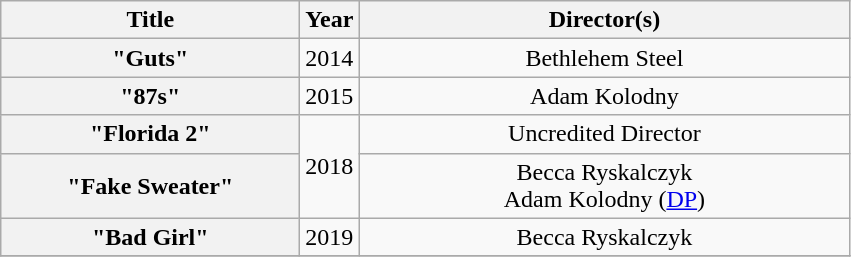<table class="wikitable plainrowheaders" style="text-align:center;">
<tr>
<th scope="col" style="width:12em;">Title</th>
<th scope="col">Year</th>
<th scope="col" style="width:20em;">Director(s)</th>
</tr>
<tr>
<th scope="row">"Guts"</th>
<td>2014</td>
<td>Bethlehem Steel</td>
</tr>
<tr>
<th scope="row">"87s"</th>
<td>2015</td>
<td>Adam Kolodny</td>
</tr>
<tr>
<th scope="row">"Florida 2"</th>
<td rowspan="2">2018</td>
<td>Uncredited Director</td>
</tr>
<tr>
<th scope="row">"Fake Sweater"</th>
<td>Becca Ryskalczyk <br> Adam Kolodny (<a href='#'>DP</a>)</td>
</tr>
<tr>
<th scope="row">"Bad Girl"</th>
<td rowspan="1">2019</td>
<td>Becca Ryskalczyk</td>
</tr>
<tr>
</tr>
</table>
